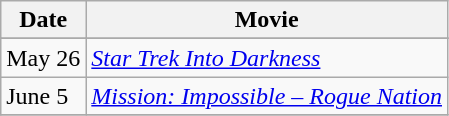<table class="wikitable plainrowheaders">
<tr>
<th scope="col">Date</th>
<th scope="col">Movie</th>
</tr>
<tr>
</tr>
<tr>
<td>May 26</td>
<td><em><a href='#'>Star Trek Into Darkness</a></em></td>
</tr>
<tr>
<td>June 5</td>
<td><em><a href='#'>Mission: Impossible – Rogue Nation</a></em></td>
</tr>
<tr>
</tr>
</table>
